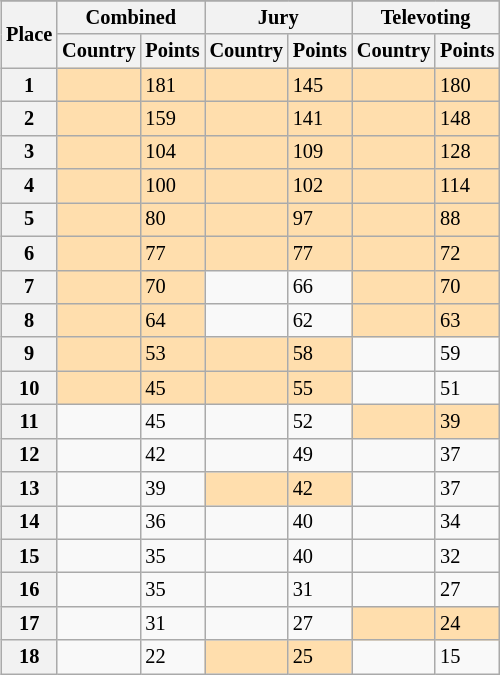<table class="wikitable collapsible plainrowheaders" style="float:right; margin:10px; font-size:85%;">
<tr>
</tr>
<tr>
<th scope="col" rowspan="2">Place</th>
<th scope="col" colspan="2">Combined</th>
<th scope="col" colspan="2">Jury</th>
<th scope="col" colspan="2">Televoting</th>
</tr>
<tr>
<th scope="col">Country</th>
<th scope="col">Points</th>
<th scope="col">Country</th>
<th scope="col">Points</th>
<th scope="col">Country</th>
<th scope="col">Points</th>
</tr>
<tr>
<th scope="row" style="text-align:center">1</th>
<td bgcolor="navajowhite"></td>
<td bgcolor="navajowhite">181</td>
<td bgcolor="navajowhite"></td>
<td bgcolor="navajowhite">145</td>
<td bgcolor="navajowhite"></td>
<td bgcolor="navajowhite">180</td>
</tr>
<tr>
<th scope="row" style="text-align:center">2</th>
<td bgcolor="navajowhite"></td>
<td bgcolor="navajowhite">159</td>
<td bgcolor="navajowhite"></td>
<td bgcolor="navajowhite">141</td>
<td bgcolor="navajowhite"></td>
<td bgcolor="navajowhite">148</td>
</tr>
<tr>
<th scope="row" style="text-align:center">3</th>
<td bgcolor="navajowhite"></td>
<td bgcolor="navajowhite">104</td>
<td bgcolor="navajowhite"></td>
<td bgcolor="navajowhite">109</td>
<td bgcolor="navajowhite"></td>
<td bgcolor="navajowhite">128</td>
</tr>
<tr>
<th scope="row" style="text-align:center">4</th>
<td bgcolor="navajowhite"></td>
<td bgcolor="navajowhite">100</td>
<td bgcolor="navajowhite"></td>
<td bgcolor="navajowhite">102</td>
<td bgcolor="navajowhite"></td>
<td bgcolor="navajowhite">114</td>
</tr>
<tr>
<th scope="row" style="text-align:center">5</th>
<td bgcolor="navajowhite"></td>
<td bgcolor="navajowhite">80</td>
<td bgcolor="navajowhite"></td>
<td bgcolor="navajowhite">97</td>
<td bgcolor="navajowhite"></td>
<td bgcolor="navajowhite">88</td>
</tr>
<tr>
<th scope="row" style="text-align:center">6</th>
<td bgcolor="navajowhite"></td>
<td bgcolor="navajowhite">77</td>
<td bgcolor="navajowhite"></td>
<td bgcolor="navajowhite">77</td>
<td bgcolor="navajowhite"></td>
<td bgcolor="navajowhite">72</td>
</tr>
<tr>
<th scope="row" style="text-align:center">7</th>
<td bgcolor="navajowhite"></td>
<td bgcolor="navajowhite">70</td>
<td></td>
<td>66</td>
<td bgcolor="navajowhite"></td>
<td bgcolor="navajowhite">70</td>
</tr>
<tr>
<th scope="row" style="text-align:center">8</th>
<td bgcolor="navajowhite"></td>
<td bgcolor="navajowhite">64</td>
<td></td>
<td>62</td>
<td bgcolor="navajowhite"></td>
<td bgcolor="navajowhite">63</td>
</tr>
<tr>
<th scope="row" style="text-align:center">9</th>
<td bgcolor="navajowhite"></td>
<td bgcolor="navajowhite">53</td>
<td bgcolor="navajowhite"></td>
<td bgcolor="navajowhite">58</td>
<td></td>
<td>59</td>
</tr>
<tr>
<th scope="row" style="text-align:center">10</th>
<td bgcolor="navajowhite"></td>
<td bgcolor="navajowhite">45</td>
<td bgcolor="navajowhite"></td>
<td bgcolor="navajowhite">55</td>
<td></td>
<td>51</td>
</tr>
<tr>
<th scope="row" style="text-align:center">11</th>
<td></td>
<td>45</td>
<td></td>
<td>52</td>
<td bgcolor="navajowhite"></td>
<td bgcolor="navajowhite">39</td>
</tr>
<tr>
<th scope="row" style="text-align:center">12</th>
<td></td>
<td>42</td>
<td></td>
<td>49</td>
<td></td>
<td>37</td>
</tr>
<tr>
<th scope="row" style="text-align:center">13</th>
<td></td>
<td>39</td>
<td bgcolor="navajowhite"></td>
<td bgcolor="navajowhite">42</td>
<td></td>
<td>37</td>
</tr>
<tr>
<th scope="row" style="text-align:center">14</th>
<td></td>
<td>36</td>
<td></td>
<td>40</td>
<td></td>
<td>34</td>
</tr>
<tr>
<th scope="row" style="text-align:center">15</th>
<td></td>
<td>35</td>
<td></td>
<td>40</td>
<td></td>
<td>32</td>
</tr>
<tr>
<th scope="row" style="text-align:center">16</th>
<td></td>
<td>35</td>
<td></td>
<td>31</td>
<td></td>
<td>27</td>
</tr>
<tr>
<th scope="row" style="text-align:center">17</th>
<td></td>
<td>31</td>
<td></td>
<td>27</td>
<td bgcolor="navajowhite"></td>
<td bgcolor="navajowhite">24</td>
</tr>
<tr>
<th scope="row" style="text-align:center">18</th>
<td></td>
<td>22</td>
<td bgcolor="navajowhite"></td>
<td bgcolor="navajowhite">25</td>
<td></td>
<td>15</td>
</tr>
</table>
